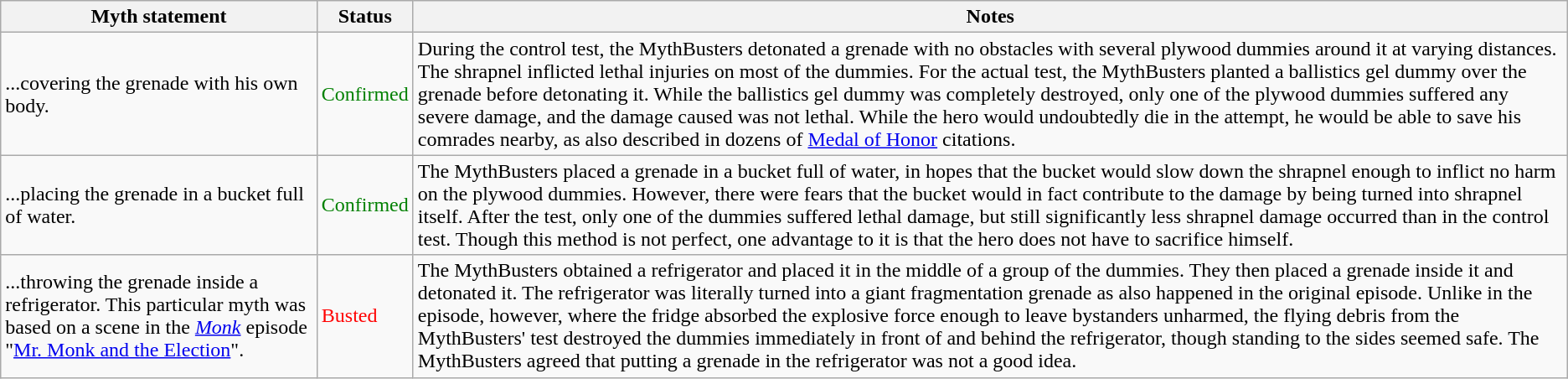<table class="wikitable plainrowheaders">
<tr>
<th>Myth statement</th>
<th>Status</th>
<th>Notes</th>
</tr>
<tr>
<td>...covering the grenade with his own body.</td>
<td style="color:Green">Confirmed</td>
<td>During the control test, the MythBusters detonated a grenade with no obstacles with several plywood dummies around it at varying distances. The shrapnel inflicted lethal injuries on most of the dummies. For the actual test, the MythBusters planted a ballistics gel dummy over the grenade before detonating it. While the ballistics gel dummy was completely destroyed, only one of the plywood dummies suffered any severe damage, and the damage caused was not lethal. While the hero would undoubtedly die in the attempt, he would be able to save his comrades nearby, as also described in dozens of <a href='#'>Medal of Honor</a> citations.</td>
</tr>
<tr>
<td>...placing the grenade in a bucket full of water.</td>
<td style="color:Green">Confirmed</td>
<td>The MythBusters placed a grenade in a bucket full of water, in hopes that the bucket would slow down the shrapnel enough to inflict no harm on the plywood dummies. However, there were fears that the bucket would in fact contribute to the damage by being turned into shrapnel itself. After the test, only one of the dummies suffered lethal damage, but still significantly less shrapnel damage occurred than in the control test. Though this method is not perfect, one advantage to it is that the hero does not have to sacrifice himself.</td>
</tr>
<tr>
<td>...throwing the grenade inside a refrigerator. This particular myth was based on a scene in the <em><a href='#'>Monk</a></em> episode "<a href='#'>Mr. Monk and the Election</a>".</td>
<td style="color:Red">Busted</td>
<td>The MythBusters obtained a refrigerator and placed it in the middle of a group of the dummies. They then placed a grenade inside it and detonated it. The refrigerator was literally turned into a giant fragmentation grenade as also happened in the original episode. Unlike in the episode, however, where the fridge absorbed the explosive force enough to leave bystanders unharmed, the flying debris from the MythBusters' test destroyed the dummies immediately in front of and behind the refrigerator, though standing to the sides seemed safe. The MythBusters agreed that putting a grenade in the refrigerator was not a good idea.</td>
</tr>
</table>
